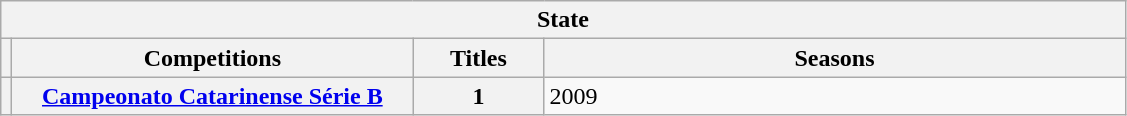<table class="wikitable">
<tr>
<th colspan="4">State</th>
</tr>
<tr>
<th></th>
<th style="width:260px">Competitions</th>
<th style="width:80px">Titles</th>
<th style="width:380px">Seasons</th>
</tr>
<tr>
<th></th>
<th><a href='#'>Campeonato Catarinense Série B</a></th>
<th>1</th>
<td>2009</td>
</tr>
</table>
